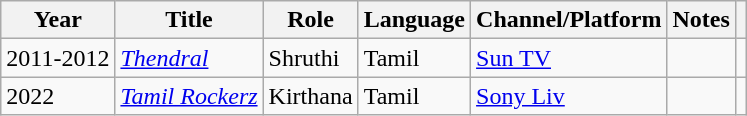<table class="wikitable">
<tr>
<th scope="col">Year</th>
<th scope="col">Title</th>
<th scope="col">Role</th>
<th scope="col">Language</th>
<th scope="col">Channel/Platform</th>
<th scope="col" class="unsortable">Notes</th>
<th scope="col" class="unsortable"></th>
</tr>
<tr>
<td>2011-2012</td>
<td><em><a href='#'>Thendral</a></em></td>
<td>Shruthi</td>
<td>Tamil</td>
<td><a href='#'>Sun TV</a></td>
<td></td>
<td></td>
</tr>
<tr>
<td>2022</td>
<td><em><a href='#'>Tamil Rockerz</a></em></td>
<td>Kirthana</td>
<td>Tamil</td>
<td><a href='#'>Sony Liv</a></td>
<td></td>
<td style="text-align:center;"></td>
</tr>
</table>
